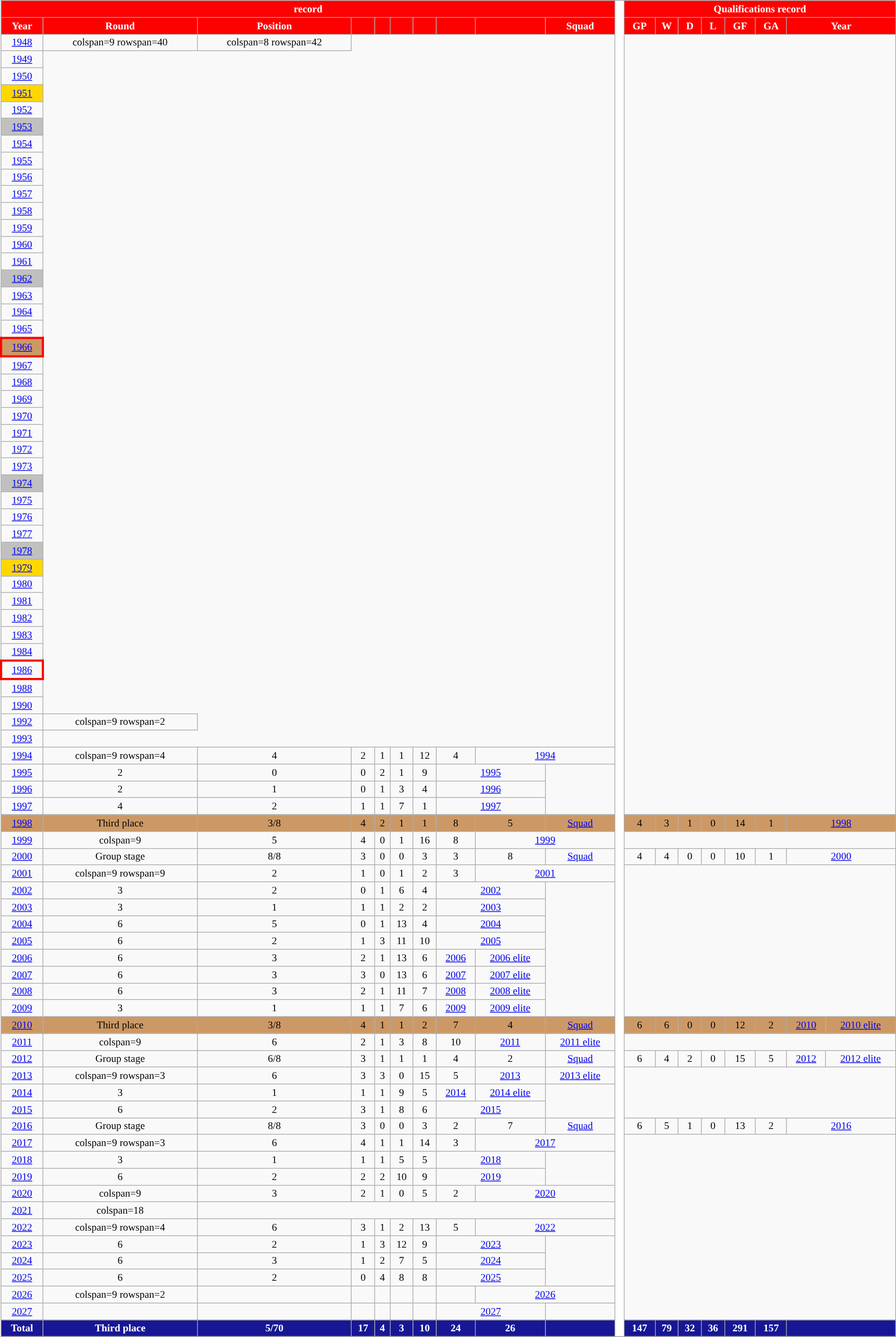<table class="wikitable" style="font-size:90%; text-align:center;" width="100%" class="wikitable">
<tr>
<th colspan=10 style="background:#ff0000; color:white; "><a href='#'></a> record</th>
<th width=1% rowspan="79" style="background:#FFFFFF; color:white"></th>
<th colspan=8 style="background:#ff0000; color:white; ">Qualifications record</th>
</tr>
<tr>
<th style="background:#ff0000; color:white; ">Year</th>
<th style="background:#ff0000; color:white; ">Round</th>
<th style="background:#ff0000; color:white; ">Position</th>
<th style="background:#ff0000; color:white; "></th>
<th style="background:#ff0000; color:white; "></th>
<th style="background:#ff0000; color:white; "></th>
<th style="background:#ff0000; color:white; "></th>
<th style="background:#ff0000; color:white; "></th>
<th style="background:#ff0000; color:white; "></th>
<th style="background:#ff0000; color:white; ">Squad</th>
<th style="background:#ff0000; color:white; ">GP</th>
<th style="background:#ff0000; color:white; ">W</th>
<th style="background:#ff0000; color:white; ">D</th>
<th style="background:#ff0000; color:white; ">L</th>
<th style="background:#ff0000; color:white; ">GF</th>
<th style="background:#ff0000; color:white; ">GA</th>
<th colspan=2 style="background:#ff0000; color:white; ">Year</th>
</tr>
<tr>
<td> <a href='#'>1948</a></td>
<td>colspan=9 rowspan=40 </td>
<td>colspan=8 rowspan=42 </td>
</tr>
<tr>
<td> <a href='#'>1949</a></td>
</tr>
<tr>
<td> <a href='#'>1950</a></td>
</tr>
<tr bgcolor=gold>
<td> <a href='#'>1951</a></td>
</tr>
<tr>
<td> <a href='#'>1952</a></td>
</tr>
<tr bgcolor=silver>
<td> <a href='#'>1953</a></td>
</tr>
<tr>
<td> <a href='#'>1954</a></td>
</tr>
<tr>
<td> <a href='#'>1955</a></td>
</tr>
<tr>
<td> <a href='#'>1956</a></td>
</tr>
<tr>
<td> <a href='#'>1957</a></td>
</tr>
<tr>
<td> <a href='#'>1958</a></td>
</tr>
<tr>
<td> <a href='#'>1959</a></td>
</tr>
<tr>
<td> <a href='#'>1960</a></td>
</tr>
<tr>
<td> <a href='#'>1961</a></td>
</tr>
<tr bgcolor=silver>
<td> <a href='#'>1962</a></td>
</tr>
<tr>
<td> <a href='#'>1963</a></td>
</tr>
<tr>
<td> <a href='#'>1964</a></td>
</tr>
<tr>
<td> <a href='#'>1965</a></td>
</tr>
<tr bgcolor=#cc9966>
<td style="border: 3px solid red"> <a href='#'>1966</a></td>
</tr>
<tr>
<td> <a href='#'>1967</a></td>
</tr>
<tr>
<td> <a href='#'>1968</a></td>
</tr>
<tr>
<td> <a href='#'>1969</a></td>
</tr>
<tr>
<td> <a href='#'>1970</a></td>
</tr>
<tr>
<td> <a href='#'>1971</a></td>
</tr>
<tr>
<td> <a href='#'>1972</a></td>
</tr>
<tr>
<td> <a href='#'>1973</a></td>
</tr>
<tr bgcolor=silver>
<td> <a href='#'>1974</a></td>
</tr>
<tr>
<td> <a href='#'>1975</a></td>
</tr>
<tr>
<td> <a href='#'>1976</a></td>
</tr>
<tr>
<td> <a href='#'>1977</a></td>
</tr>
<tr bgcolor=silver>
<td> <a href='#'>1978</a></td>
</tr>
<tr bgcolor=gold>
<td> <a href='#'>1979</a></td>
</tr>
<tr>
<td> <a href='#'>1980</a></td>
</tr>
<tr>
<td> <a href='#'>1981</a></td>
</tr>
<tr>
<td> <a href='#'>1982</a></td>
</tr>
<tr>
<td> <a href='#'>1983</a></td>
</tr>
<tr>
<td> <a href='#'>1984</a></td>
</tr>
<tr>
<td style="border: 3px solid red"> <a href='#'>1986</a></td>
</tr>
<tr>
<td> <a href='#'>1988</a></td>
</tr>
<tr>
<td> <a href='#'>1990</a></td>
</tr>
<tr>
<td> <a href='#'>1992</a></td>
<td>colspan=9 rowspan=2 </td>
</tr>
<tr>
<td> <a href='#'>1993</a></td>
</tr>
<tr>
<td> <a href='#'>1994</a></td>
<td>colspan=9 rowspan=4 </td>
<td>4</td>
<td>2</td>
<td>1</td>
<td>1</td>
<td>12</td>
<td>4</td>
<td colspan=2><a href='#'>1994</a></td>
</tr>
<tr>
<td> <a href='#'>1995</a></td>
<td>2</td>
<td>0</td>
<td>0</td>
<td>2</td>
<td>1</td>
<td>9</td>
<td colspan=2><a href='#'>1995</a></td>
</tr>
<tr>
<td> <a href='#'>1996</a></td>
<td>2</td>
<td>1</td>
<td>0</td>
<td>1</td>
<td>3</td>
<td>4</td>
<td colspan=2><a href='#'>1996</a></td>
</tr>
<tr>
<td> <a href='#'>1997</a></td>
<td>4</td>
<td>2</td>
<td>1</td>
<td>1</td>
<td>7</td>
<td>1</td>
<td colspan=2><a href='#'>1997</a></td>
</tr>
<tr bgcolor="#cc9966">
<td> <a href='#'>1998</a></td>
<td>Third place</td>
<td>3/8</td>
<td>4</td>
<td>2</td>
<td>1</td>
<td>1</td>
<td>8</td>
<td>5</td>
<td><a href='#'>Squad</a></td>
<td>4</td>
<td>3</td>
<td>1</td>
<td>0</td>
<td>14</td>
<td>1</td>
<td colspan=2><a href='#'>1998</a></td>
</tr>
<tr>
<td> <a href='#'>1999</a></td>
<td>colspan=9 </td>
<td>5</td>
<td>4</td>
<td>0</td>
<td>1</td>
<td>16</td>
<td>8</td>
<td colspan=2><a href='#'>1999</a></td>
</tr>
<tr>
<td> <a href='#'>2000</a></td>
<td>Group stage</td>
<td>8/8</td>
<td>3</td>
<td>0</td>
<td>0</td>
<td>3</td>
<td>3</td>
<td>8</td>
<td><a href='#'>Squad</a></td>
<td>4</td>
<td>4</td>
<td>0</td>
<td>0</td>
<td>10</td>
<td>1</td>
<td colspan=2><a href='#'>2000</a></td>
</tr>
<tr>
<td> <a href='#'>2001</a></td>
<td>colspan=9 rowspan=9 </td>
<td>2</td>
<td>1</td>
<td>0</td>
<td>1</td>
<td>2</td>
<td>3</td>
<td colspan=2><a href='#'>2001</a></td>
</tr>
<tr>
<td> <a href='#'>2002</a></td>
<td>3</td>
<td>2</td>
<td>0</td>
<td>1</td>
<td>6</td>
<td>4</td>
<td colspan=2><a href='#'>2002</a></td>
</tr>
<tr>
<td> <a href='#'>2003</a></td>
<td>3</td>
<td>1</td>
<td>1</td>
<td>1</td>
<td>2</td>
<td>2</td>
<td colspan=2><a href='#'>2003</a></td>
</tr>
<tr>
<td> <a href='#'>2004</a></td>
<td>6</td>
<td>5</td>
<td>0</td>
<td>1</td>
<td>13</td>
<td>4</td>
<td colspan=2><a href='#'>2004</a></td>
</tr>
<tr>
<td> <a href='#'>2005</a></td>
<td>6</td>
<td>2</td>
<td>1</td>
<td>3</td>
<td>11</td>
<td>10</td>
<td colspan=2><a href='#'>2005</a></td>
</tr>
<tr>
<td> <a href='#'>2006</a></td>
<td>6</td>
<td>3</td>
<td>2</td>
<td>1</td>
<td>13</td>
<td>6</td>
<td><a href='#'>2006</a></td>
<td><a href='#'>2006 elite</a></td>
</tr>
<tr>
<td> <a href='#'>2007</a></td>
<td>6</td>
<td>3</td>
<td>3</td>
<td>0</td>
<td>13</td>
<td>6</td>
<td><a href='#'>2007</a></td>
<td><a href='#'>2007 elite</a></td>
</tr>
<tr>
<td> <a href='#'>2008</a></td>
<td>6</td>
<td>3</td>
<td>2</td>
<td>1</td>
<td>11</td>
<td>7</td>
<td><a href='#'>2008</a></td>
<td><a href='#'>2008 elite</a></td>
</tr>
<tr>
<td> <a href='#'>2009</a></td>
<td>3</td>
<td>1</td>
<td>1</td>
<td>1</td>
<td>7</td>
<td>6</td>
<td><a href='#'>2009</a></td>
<td><a href='#'>2009 elite</a></td>
</tr>
<tr bgcolor="#cc9966">
<td> <a href='#'>2010</a></td>
<td>Third place</td>
<td>3/8</td>
<td>4</td>
<td>1</td>
<td>1</td>
<td>2</td>
<td>7</td>
<td>4</td>
<td><a href='#'>Squad</a></td>
<td>6</td>
<td>6</td>
<td>0</td>
<td>0</td>
<td>12</td>
<td>2</td>
<td><a href='#'>2010</a></td>
<td><a href='#'>2010 elite</a></td>
</tr>
<tr>
<td> <a href='#'>2011</a></td>
<td>colspan=9 </td>
<td>6</td>
<td>2</td>
<td>1</td>
<td>3</td>
<td>8</td>
<td>10</td>
<td><a href='#'>2011</a></td>
<td><a href='#'>2011 elite</a></td>
</tr>
<tr>
<td> <a href='#'>2012</a></td>
<td>Group stage</td>
<td>6/8</td>
<td>3</td>
<td>1</td>
<td>1</td>
<td>1</td>
<td>4</td>
<td>2</td>
<td><a href='#'>Squad</a></td>
<td>6</td>
<td>4</td>
<td>2</td>
<td>0</td>
<td>15</td>
<td>5</td>
<td><a href='#'>2012</a></td>
<td><a href='#'>2012 elite</a></td>
</tr>
<tr>
<td> <a href='#'>2013</a></td>
<td>colspan=9 rowspan=3 </td>
<td>6</td>
<td>3</td>
<td>3</td>
<td>0</td>
<td>15</td>
<td>5</td>
<td><a href='#'>2013</a></td>
<td><a href='#'>2013 elite</a></td>
</tr>
<tr>
<td> <a href='#'>2014</a></td>
<td>3</td>
<td>1</td>
<td>1</td>
<td>1</td>
<td>9</td>
<td>5</td>
<td><a href='#'>2014</a></td>
<td><a href='#'>2014 elite</a></td>
</tr>
<tr>
<td> <a href='#'>2015</a></td>
<td>6</td>
<td>2</td>
<td>3</td>
<td>1</td>
<td>8</td>
<td>6</td>
<td colspan=2><a href='#'>2015</a></td>
</tr>
<tr>
<td> <a href='#'>2016</a></td>
<td>Group stage</td>
<td>8/8</td>
<td>3</td>
<td>0</td>
<td>0</td>
<td>3</td>
<td>2</td>
<td>7</td>
<td><a href='#'>Squad</a></td>
<td>6</td>
<td>5</td>
<td>1</td>
<td>0</td>
<td>13</td>
<td>2</td>
<td colspan=2><a href='#'>2016</a></td>
</tr>
<tr>
<td> <a href='#'>2017</a></td>
<td>colspan=9 rowspan=3 </td>
<td>6</td>
<td>4</td>
<td>1</td>
<td>1</td>
<td>14</td>
<td>3</td>
<td colspan=2><a href='#'>2017</a></td>
</tr>
<tr>
<td> <a href='#'>2018</a></td>
<td>3</td>
<td>1</td>
<td>1</td>
<td>1</td>
<td>5</td>
<td>5</td>
<td colspan=2><a href='#'>2018</a></td>
</tr>
<tr>
<td> <a href='#'>2019</a></td>
<td>6</td>
<td>2</td>
<td>2</td>
<td>2</td>
<td>10</td>
<td>9</td>
<td colspan=2><a href='#'>2019</a></td>
</tr>
<tr>
<td> <a href='#'>2020</a></td>
<td>colspan=9 </td>
<td>3</td>
<td>2</td>
<td>1</td>
<td>0</td>
<td>5</td>
<td>2</td>
<td colspan=2><a href='#'>2020</a></td>
</tr>
<tr>
<td> <a href='#'>2021</a></td>
<td>colspan=18 </td>
</tr>
<tr>
<td> <a href='#'>2022</a></td>
<td>colspan=9 rowspan=4 </td>
<td>6</td>
<td>3</td>
<td>1</td>
<td>2</td>
<td>13</td>
<td>5</td>
<td colspan=2><a href='#'>2022</a></td>
</tr>
<tr>
<td> <a href='#'>2023</a></td>
<td>6</td>
<td>2</td>
<td>1</td>
<td>3</td>
<td>12</td>
<td>9</td>
<td colspan=2><a href='#'>2023</a></td>
</tr>
<tr>
<td> <a href='#'>2024</a></td>
<td>6</td>
<td>3</td>
<td>1</td>
<td>2</td>
<td>7</td>
<td>5</td>
<td colspan=2><a href='#'>2024</a></td>
</tr>
<tr>
<td> <a href='#'>2025</a></td>
<td>6</td>
<td>2</td>
<td>0</td>
<td>4</td>
<td>8</td>
<td>8</td>
<td colspan=2><a href='#'>2025</a></td>
</tr>
<tr>
<td> <a href='#'>2026</a></td>
<td>colspan=9 rowspan=2 </td>
<td></td>
<td></td>
<td></td>
<td></td>
<td></td>
<td></td>
<td colspan=2><a href='#'>2026</a></td>
</tr>
<tr>
<td> <a href='#'>2027</a></td>
<td></td>
<td></td>
<td></td>
<td></td>
<td></td>
<td></td>
<td colspan=2><a href='#'>2027</a></td>
</tr>
<tr>
<th style="background:#171796; color:white; ">Total</th>
<th style="background:#171796; color:white; ">Third place</th>
<th style="background:#171796; color:white; ">5/70</th>
<th style="background:#171796; color:white; ">17</th>
<th style="background:#171796; color:white; ">4</th>
<th style="background:#171796; color:white; ">3</th>
<th style="background:#171796; color:white; ">10</th>
<th style="background:#171796; color:white; ">24</th>
<th style="background:#171796; color:white; ">26</th>
<th style="background:#171796; color:white; "></th>
<th style="background:#171796; color:white; ">147</th>
<th style="background:#171796; color:white; ">79</th>
<th style="background:#171796; color:white; ">32</th>
<th style="background:#171796; color:white; ">36</th>
<th style="background:#171796; color:white; ">291</th>
<th style="background:#171796; color:white; ">157</th>
<th colspan=2 style="background:#171796; color:white; "></th>
</tr>
<tr>
</tr>
</table>
